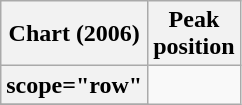<table class="wikitable sortable plainrowheaders">
<tr>
<th scope="col">Chart (2006)</th>
<th scope="col">Peak<br>position</th>
</tr>
<tr>
<th>scope="row"</th>
</tr>
<tr>
</tr>
</table>
